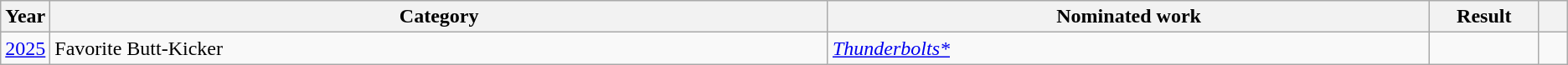<table class="wikitable sortable">
<tr>
<th scope="col" style="width:1em;">Year</th>
<th scope="col" style="width:39em;">Category</th>
<th scope="col" style="width:30em;">Nominated work</th>
<th scope="col" style="width:5em;">Result</th>
<th scope="col" style="width:1em;"class="unsortable"></th>
</tr>
<tr>
<td><a href='#'>2025</a></td>
<td>Favorite Butt-Kicker</td>
<td><em><a href='#'>Thunderbolts*</a></em></td>
<td></td>
<td align="center"></td>
</tr>
</table>
